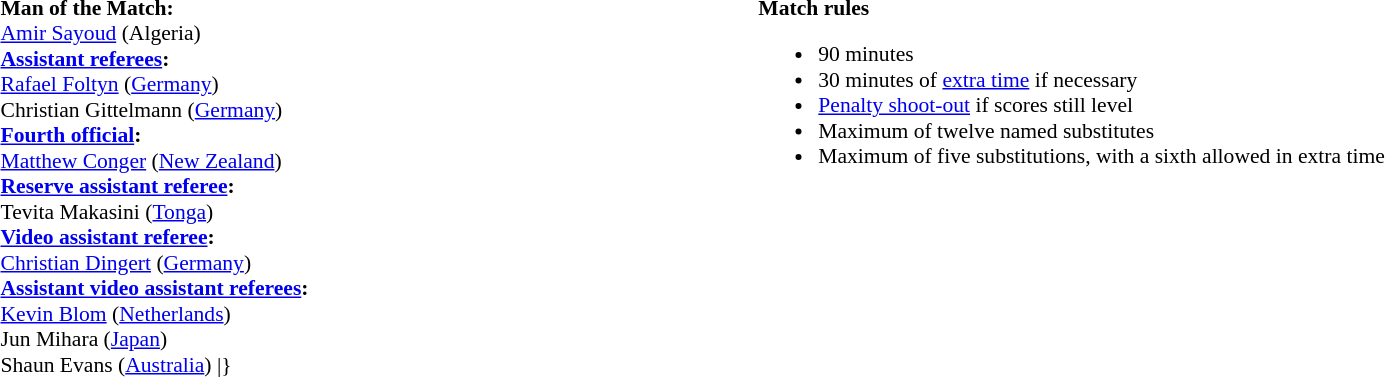<table style="width:100%; font-size:90%">
<tr>
<td><br><strong>Man of the Match:</strong>
<br><a href='#'>Amir Sayoud</a> (Algeria)<br><strong><a href='#'>Assistant referees</a>:</strong>
<br><a href='#'>Rafael Foltyn</a> (<a href='#'>Germany</a>)
<br>Christian Gittelmann (<a href='#'>Germany</a>)
<br><strong><a href='#'>Fourth official</a>:</strong>
<br><a href='#'>Matthew Conger</a> (<a href='#'>New Zealand</a>)
<br><strong><a href='#'>Reserve assistant referee</a>:</strong>
<br>Tevita Makasini (<a href='#'>Tonga</a>)
<br><strong><a href='#'>Video assistant referee</a>:</strong>
<br><a href='#'>Christian Dingert</a> (<a href='#'>Germany</a>)
<br><strong><a href='#'>Assistant video assistant referees</a>:</strong>
<br><a href='#'>Kevin Blom</a> (<a href='#'>Netherlands</a>)
<br>Jun Mihara (<a href='#'>Japan</a>)
<br>Shaun Evans (<a href='#'>Australia</a>)
<includeonly>|}</includeonly></td>
<td style="width:60%;vertical-align:top"><br><strong>Match rules</strong><ul><li>90 minutes</li><li>30 minutes of <a href='#'>extra time</a> if necessary</li><li><a href='#'>Penalty shoot-out</a> if scores still level</li><li>Maximum of twelve named substitutes</li><li>Maximum of five substitutions, with a sixth allowed in extra time</li></ul></td>
</tr>
</table>
